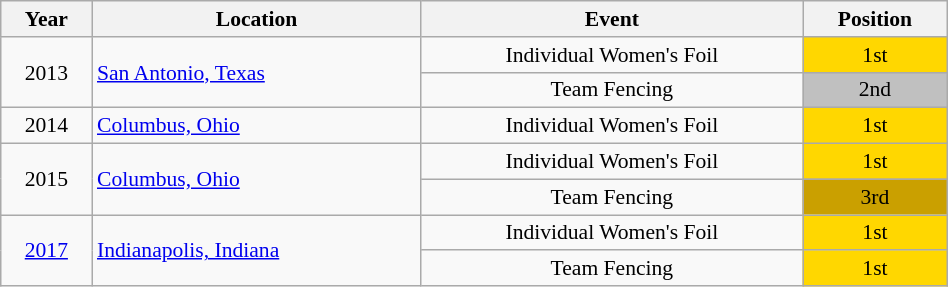<table class="wikitable" width="50%" style="font-size:90%; text-align:center;">
<tr>
<th>Year</th>
<th>Location</th>
<th>Event</th>
<th>Position</th>
</tr>
<tr>
<td rowspan=2>2013</td>
<td rowspan="2" align="left"><a href='#'>San Antonio, Texas</a></td>
<td>Individual Women's Foil</td>
<td bgcolor="gold">1st</td>
</tr>
<tr>
<td>Team Fencing</td>
<td bgcolor="silver">2nd</td>
</tr>
<tr>
<td>2014</td>
<td rowspan="1" align="left"><a href='#'>Columbus, Ohio</a></td>
<td>Individual Women's Foil</td>
<td bgcolor="gold">1st</td>
</tr>
<tr>
<td rowspan=2>2015</td>
<td rowspan="2" align="left"><a href='#'>Columbus, Ohio</a></td>
<td>Individual Women's Foil</td>
<td bgcolor="gold">1st</td>
</tr>
<tr>
<td>Team Fencing</td>
<td bgcolor="caramel">3rd</td>
</tr>
<tr>
<td rowspan=2><a href='#'>2017</a></td>
<td rowspan="2" align="left"><a href='#'>Indianapolis, Indiana</a></td>
<td>Individual Women's Foil</td>
<td bgcolor="gold">1st</td>
</tr>
<tr>
<td>Team Fencing</td>
<td bgcolor="gold">1st</td>
</tr>
</table>
